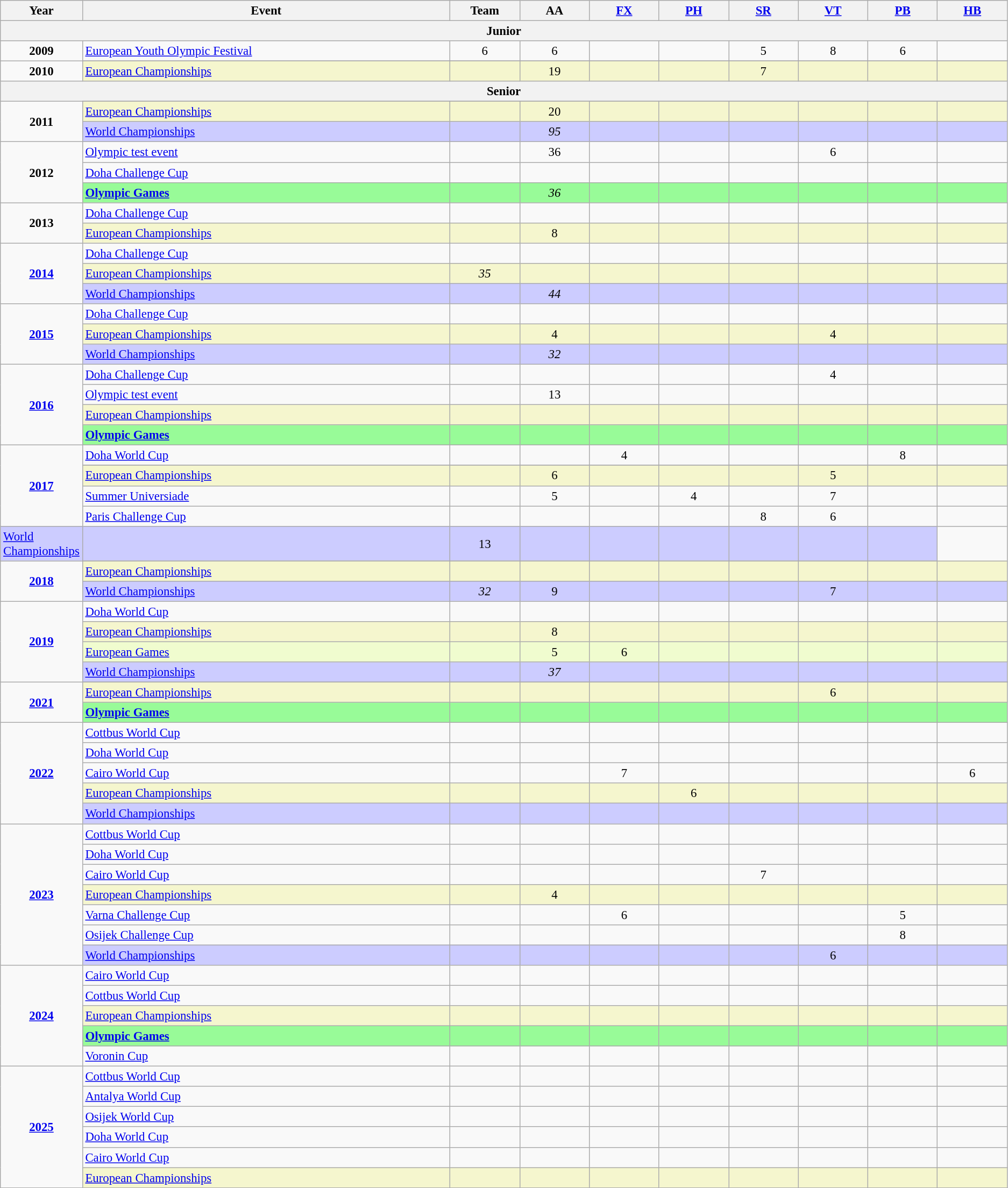<table class="wikitable sortable" style="text-align:center; font-size:95%;">
<tr>
<th width=7% class=unsortable>Year</th>
<th width=37% class=unsortable>Event</th>
<th width=7% class=unsortable>Team</th>
<th width=7% class=unsortable>AA</th>
<th width=7% class=unsortable><a href='#'>FX</a></th>
<th width=7% class=unsortable><a href='#'>PH</a></th>
<th width=7% class=unsortable><a href='#'>SR</a></th>
<th width=7% class=unsortable><a href='#'>VT</a></th>
<th width=7% class=unsortable><a href='#'>PB</a></th>
<th width=7% class=unsortable><a href='#'>HB</a></th>
</tr>
<tr>
<th colspan="10">Junior</th>
</tr>
<tr>
<td rowspan="1"><strong>2009</strong></td>
<td align=left><a href='#'>European Youth Olympic Festival</a></td>
<td>6</td>
<td>6</td>
<td></td>
<td></td>
<td>5</td>
<td>8</td>
<td>6</td>
<td></td>
</tr>
<tr>
<td rowspan="2"><strong>2010</strong></td>
</tr>
<tr bgcolor=#F5F6CE>
<td align=left><a href='#'>European Championships</a></td>
<td></td>
<td>19</td>
<td></td>
<td></td>
<td>7</td>
<td></td>
<td></td>
<td></td>
</tr>
<tr>
<th colspan="10">Senior</th>
</tr>
<tr>
<td rowspan="3"><strong>2011</strong></td>
</tr>
<tr bgcolor=#F5F6CE>
<td align=left><a href='#'>European Championships</a></td>
<td></td>
<td>20</td>
<td></td>
<td></td>
<td></td>
<td></td>
<td></td>
<td></td>
</tr>
<tr bgcolor=#CCCCFF>
<td align=left><a href='#'>World Championships</a></td>
<td></td>
<td><em>95</em></td>
<td></td>
<td></td>
<td></td>
<td></td>
<td></td>
<td></td>
</tr>
<tr>
<td rowspan="3"><strong>2012</strong></td>
<td align=left><a href='#'>Olympic test event</a></td>
<td></td>
<td>36</td>
<td></td>
<td></td>
<td></td>
<td>6</td>
<td></td>
<td></td>
</tr>
<tr>
<td align=left><a href='#'>Doha Challenge Cup</a></td>
<td></td>
<td></td>
<td></td>
<td></td>
<td></td>
<td></td>
<td></td>
<td></td>
</tr>
<tr bgcolor=98FB98>
<td align=left><strong><a href='#'>Olympic Games</a></strong></td>
<td></td>
<td><em>36</em></td>
<td></td>
<td></td>
<td></td>
<td></td>
<td></td>
<td></td>
</tr>
<tr>
<td rowspan="2"><strong>2013</strong></td>
<td align=left><a href='#'>Doha Challenge Cup</a></td>
<td></td>
<td></td>
<td></td>
<td></td>
<td></td>
<td></td>
<td></td>
<td></td>
</tr>
<tr bgcolor=#F5F6CE>
<td align=left><a href='#'>European Championships</a></td>
<td></td>
<td>8</td>
<td></td>
<td></td>
<td></td>
<td></td>
<td></td>
<td></td>
</tr>
<tr>
<td rowspan="3"><strong><a href='#'>2014</a></strong></td>
<td align=left><a href='#'>Doha Challenge Cup</a></td>
<td></td>
<td></td>
<td></td>
<td></td>
<td></td>
<td></td>
<td></td>
<td></td>
</tr>
<tr bgcolor=#F5F6CE>
<td align=left><a href='#'>European Championships</a></td>
<td><em>35</em></td>
<td></td>
<td></td>
<td></td>
<td></td>
<td></td>
<td></td>
<td></td>
</tr>
<tr bgcolor=#CCCCFF>
<td align=left><a href='#'>World Championships</a></td>
<td></td>
<td><em>44</em></td>
<td></td>
<td></td>
<td></td>
<td></td>
<td></td>
<td></td>
</tr>
<tr>
<td rowspan="3"><strong><a href='#'>2015</a></strong></td>
<td align=left><a href='#'>Doha Challenge Cup</a></td>
<td></td>
<td></td>
<td></td>
<td></td>
<td></td>
<td></td>
<td></td>
<td></td>
</tr>
<tr bgcolor=#F5F6CE>
<td align=left><a href='#'>European Championships</a></td>
<td></td>
<td>4</td>
<td></td>
<td></td>
<td></td>
<td>4</td>
<td></td>
<td></td>
</tr>
<tr bgcolor=#CCCCFF>
<td align=left><a href='#'>World Championships</a></td>
<td></td>
<td><em>32</em></td>
<td></td>
<td></td>
<td></td>
<td></td>
<td></td>
<td></td>
</tr>
<tr>
<td rowspan="4"><strong><a href='#'>2016</a></strong></td>
<td align=left><a href='#'>Doha Challenge Cup</a></td>
<td></td>
<td></td>
<td></td>
<td></td>
<td></td>
<td>4</td>
<td></td>
<td></td>
</tr>
<tr>
<td align=left><a href='#'>Olympic test event</a></td>
<td></td>
<td>13</td>
<td></td>
<td></td>
<td></td>
<td></td>
<td></td>
<td></td>
</tr>
<tr bgcolor=#F5F6CE>
<td align=left><a href='#'>European Championships</a></td>
<td></td>
<td></td>
<td></td>
<td></td>
<td></td>
<td></td>
<td></td>
<td></td>
</tr>
<tr bgcolor=98FB98>
<td align=left><strong><a href='#'>Olympic Games</a></strong></td>
<td></td>
<td></td>
<td></td>
<td></td>
<td></td>
<td></td>
<td></td>
<td></td>
</tr>
<tr>
<td rowspan="5"><strong><a href='#'>2017</a></strong></td>
<td align=left><a href='#'>Doha World Cup</a></td>
<td></td>
<td></td>
<td>4</td>
<td></td>
<td></td>
<td></td>
<td>8</td>
<td></td>
</tr>
<tr>
</tr>
<tr bgcolor=#F5F6CE>
<td align=left><a href='#'>European Championships</a></td>
<td></td>
<td>6</td>
<td></td>
<td></td>
<td></td>
<td>5</td>
<td></td>
<td></td>
</tr>
<tr>
<td align=left><a href='#'>Summer Universiade</a></td>
<td></td>
<td>5</td>
<td></td>
<td>4</td>
<td></td>
<td>7</td>
<td></td>
<td></td>
</tr>
<tr>
<td align=left><a href='#'>Paris Challenge Cup</a></td>
<td></td>
<td></td>
<td></td>
<td></td>
<td>8</td>
<td>6</td>
<td></td>
<td></td>
</tr>
<tr bgcolor=#CCCCFF>
<td align=left><a href='#'>World Championships</a></td>
<td></td>
<td>13</td>
<td></td>
<td></td>
<td></td>
<td></td>
<td></td>
<td></td>
</tr>
<tr>
<td rowspan="3"><strong><a href='#'>2018</a></strong></td>
</tr>
<tr bgcolor=#F5F6CE>
<td align=left><a href='#'>European Championships</a></td>
<td></td>
<td></td>
<td></td>
<td></td>
<td></td>
<td></td>
<td></td>
<td></td>
</tr>
<tr bgcolor=#CCCCFF>
<td align=left><a href='#'>World Championships</a></td>
<td><em>32</em></td>
<td>9</td>
<td></td>
<td></td>
<td></td>
<td>7</td>
<td></td>
<td></td>
</tr>
<tr>
<td rowspan="4"><strong><a href='#'>2019</a></strong></td>
<td align=left><a href='#'>Doha World Cup</a></td>
<td></td>
<td></td>
<td></td>
<td></td>
<td></td>
<td></td>
<td></td>
<td></td>
</tr>
<tr bgcolor=#F5F6CE>
<td align=left><a href='#'>European Championships</a></td>
<td></td>
<td>8</td>
<td></td>
<td></td>
<td></td>
<td></td>
<td></td>
<td></td>
</tr>
<tr bgcolor=#f0fccf>
<td align=left><a href='#'>European Games</a></td>
<td></td>
<td>5</td>
<td>6</td>
<td></td>
<td></td>
<td></td>
<td></td>
<td></td>
</tr>
<tr bgcolor=#CCCCFF>
<td align=left><a href='#'>World Championships</a></td>
<td></td>
<td><em>37</em></td>
<td></td>
<td></td>
<td></td>
<td></td>
<td></td>
<td></td>
</tr>
<tr>
<td rowspan="3"><strong><a href='#'>2021</a></strong></td>
</tr>
<tr bgcolor=#F5F6CE>
<td align=left><a href='#'>European Championships</a></td>
<td></td>
<td></td>
<td></td>
<td></td>
<td></td>
<td>6</td>
<td></td>
<td></td>
</tr>
<tr bgcolor=98FB98>
<td align=left><strong><a href='#'>Olympic Games</a></strong></td>
<td></td>
<td></td>
<td></td>
<td></td>
<td></td>
<td></td>
<td></td>
<td></td>
</tr>
<tr>
<td rowspan="5"><strong><a href='#'>2022</a></strong></td>
<td align=left><a href='#'>Cottbus World Cup</a></td>
<td></td>
<td></td>
<td></td>
<td></td>
<td></td>
<td></td>
<td></td>
<td></td>
</tr>
<tr>
<td align=left><a href='#'>Doha World Cup</a></td>
<td></td>
<td></td>
<td></td>
<td></td>
<td></td>
<td></td>
<td></td>
<td></td>
</tr>
<tr>
<td align=left><a href='#'>Cairo World Cup</a></td>
<td></td>
<td></td>
<td>7</td>
<td></td>
<td></td>
<td></td>
<td></td>
<td>6</td>
</tr>
<tr bgcolor=#F5F6CE>
<td align=left><a href='#'>European Championships</a></td>
<td></td>
<td></td>
<td></td>
<td>6</td>
<td></td>
<td></td>
<td></td>
<td></td>
</tr>
<tr bgcolor=#CCCCFF>
<td align=left><a href='#'>World Championships</a></td>
<td></td>
<td></td>
<td></td>
<td></td>
<td></td>
<td></td>
<td></td>
<td></td>
</tr>
<tr>
<td rowspan="7"><strong><a href='#'>2023</a></strong></td>
<td align=left><a href='#'>Cottbus World Cup</a></td>
<td></td>
<td></td>
<td></td>
<td></td>
<td></td>
<td></td>
<td></td>
<td></td>
</tr>
<tr>
<td align=left><a href='#'>Doha World Cup</a></td>
<td></td>
<td></td>
<td></td>
<td></td>
<td></td>
<td></td>
<td></td>
<td></td>
</tr>
<tr>
<td align=left><a href='#'>Cairo World Cup</a></td>
<td></td>
<td></td>
<td></td>
<td></td>
<td>7</td>
<td></td>
<td></td>
<td></td>
</tr>
<tr bgcolor=#F5F6CE>
<td align=left><a href='#'>European Championships</a></td>
<td></td>
<td>4</td>
<td></td>
<td></td>
<td></td>
<td></td>
<td></td>
<td></td>
</tr>
<tr>
<td align=left><a href='#'>Varna Challenge Cup</a></td>
<td></td>
<td></td>
<td>6</td>
<td></td>
<td></td>
<td></td>
<td>5</td>
<td></td>
</tr>
<tr>
<td align=left><a href='#'>Osijek Challenge Cup</a></td>
<td></td>
<td></td>
<td></td>
<td></td>
<td></td>
<td></td>
<td>8</td>
<td></td>
</tr>
<tr bgcolor=#CCCCFF>
<td align=left><a href='#'>World Championships</a></td>
<td></td>
<td></td>
<td></td>
<td></td>
<td></td>
<td>6</td>
<td></td>
<td></td>
</tr>
<tr>
<td rowspan="5"><strong><a href='#'>2024</a></strong></td>
<td align=left><a href='#'>Cairo World Cup</a></td>
<td></td>
<td></td>
<td></td>
<td></td>
<td></td>
<td></td>
<td></td>
<td></td>
</tr>
<tr>
<td align=left><a href='#'>Cottbus World Cup</a></td>
<td></td>
<td></td>
<td></td>
<td></td>
<td></td>
<td></td>
<td></td>
<td></td>
</tr>
<tr bgcolor=#F5F6CE>
<td align=left><a href='#'>European Championships</a></td>
<td></td>
<td></td>
<td></td>
<td></td>
<td></td>
<td></td>
<td></td>
<td></td>
</tr>
<tr bgcolor=98FB98>
<td align=left><strong><a href='#'>Olympic Games</a></strong></td>
<td></td>
<td></td>
<td></td>
<td></td>
<td></td>
<td></td>
<td></td>
<td></td>
</tr>
<tr>
<td align=left><a href='#'>Voronin Cup</a></td>
<td></td>
<td></td>
<td></td>
<td></td>
<td></td>
<td></td>
<td></td>
<td></td>
</tr>
<tr>
<td rowspan="6"><strong><a href='#'>2025</a></strong></td>
<td align=left><a href='#'>Cottbus World Cup</a></td>
<td></td>
<td></td>
<td></td>
<td></td>
<td></td>
<td></td>
<td></td>
<td></td>
</tr>
<tr>
<td align=left><a href='#'>Antalya World Cup</a></td>
<td></td>
<td></td>
<td></td>
<td></td>
<td></td>
<td></td>
<td></td>
<td></td>
</tr>
<tr>
<td align=left><a href='#'>Osijek World Cup</a></td>
<td></td>
<td></td>
<td></td>
<td></td>
<td></td>
<td></td>
<td></td>
<td></td>
</tr>
<tr>
<td align=left><a href='#'>Doha World Cup</a></td>
<td></td>
<td></td>
<td></td>
<td></td>
<td></td>
<td></td>
<td></td>
<td></td>
</tr>
<tr>
<td align=left><a href='#'>Cairo World Cup</a></td>
<td></td>
<td></td>
<td></td>
<td></td>
<td></td>
<td></td>
<td></td>
<td></td>
</tr>
<tr bgcolor=#F5F6CE>
<td align=left><a href='#'>European Championships</a></td>
<td></td>
<td></td>
<td></td>
<td></td>
<td></td>
<td></td>
<td></td>
<td></td>
</tr>
</table>
